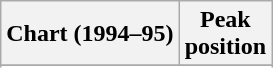<table class="wikitable plainrowheaders sortable" style="text-align:center;" border="1">
<tr>
<th scope="col">Chart (1994–95)</th>
<th scope="col">Peak<br>position</th>
</tr>
<tr>
</tr>
<tr>
</tr>
<tr>
</tr>
<tr>
</tr>
</table>
